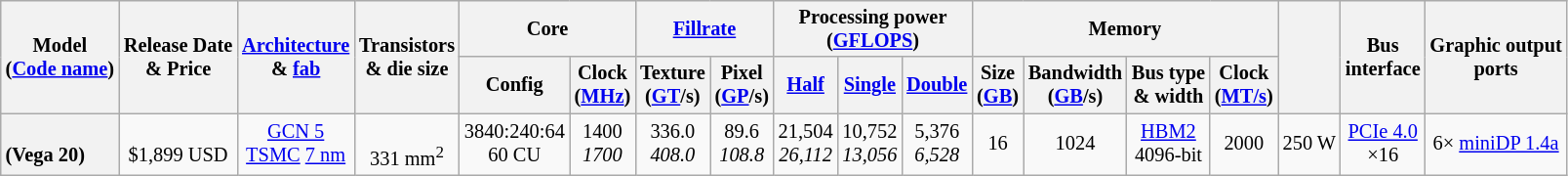<table class="wikitable" style="font-size: 85%; text-align: center;">
<tr>
<th rowspan="2">Model<br>(<a href='#'>Code name</a>)</th>
<th rowspan="2">Release Date<br>& Price</th>
<th rowspan="2"><a href='#'>Architecture</a><br>& <a href='#'>fab</a></th>
<th rowspan="2">Transistors<br>& die size</th>
<th colspan="2">Core</th>
<th colspan="2"><a href='#'>Fillrate</a></th>
<th colspan="3">Processing power<br>(<a href='#'>GFLOPS</a>)</th>
<th colspan="4">Memory</th>
<th rowspan="2"></th>
<th rowspan="2">Bus<br>interface</th>
<th rowspan="2">Graphic output<br>ports</th>
</tr>
<tr>
<th>Config</th>
<th>Clock<br>(<a href='#'>MHz</a>)</th>
<th>Texture<br>(<a href='#'>GT</a>/s)</th>
<th>Pixel<br>(<a href='#'>GP</a>/s)</th>
<th><a href='#'>Half</a></th>
<th><a href='#'>Single</a></th>
<th><a href='#'>Double</a></th>
<th>Size<br>(<a href='#'>GB</a>)</th>
<th>Bandwidth<br>(<a href='#'>GB</a>/s)</th>
<th>Bus type<br>& width</th>
<th>Clock<br>(<a href='#'>MT/s</a>)</th>
</tr>
<tr>
<th style="text-align:left;"><br>(Vega 20)</th>
<td><br>$1,899 USD</td>
<td><a href='#'>GCN 5</a><br><a href='#'>TSMC</a> <a href='#'>7 nm</a></td>
<td><br>331 mm<sup>2</sup></td>
<td>3840:240:64<br>60 CU</td>
<td>1400<br><em>1700</em></td>
<td>336.0<br><em>408.0</em></td>
<td>89.6<br><em>108.8</em></td>
<td>21,504<br><em>26,112</em></td>
<td>10,752<br><em>13,056</em></td>
<td>5,376<br><em>6,528</em></td>
<td>16</td>
<td>1024</td>
<td><a href='#'>HBM2</a><br>4096-bit</td>
<td>2000</td>
<td>250 W</td>
<td><a href='#'>PCIe 4.0</a><br>×16</td>
<td>6× <a href='#'>miniDP 1.4a</a></td>
</tr>
</table>
